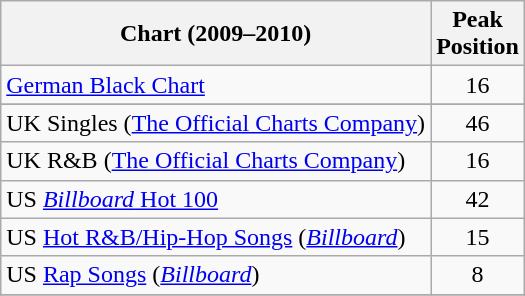<table class="wikitable">
<tr>
<th align="left">Chart (2009–2010)</th>
<th align="left">Peak<br>Position</th>
</tr>
<tr>
<td align="left"><a href='#'>German Black Chart</a></td>
<td align="center">16</td>
</tr>
<tr>
</tr>
<tr>
<td align="left">UK Singles (<a href='#'>The Official Charts Company</a>)</td>
<td align="center">46</td>
</tr>
<tr>
<td align="left">UK R&B (<a href='#'>The Official Charts Company</a>)</td>
<td align="center">16</td>
</tr>
<tr>
<td align="left">US <a href='#'><em>Billboard</em> Hot 100</a></td>
<td align="center">42</td>
</tr>
<tr>
<td align="left">US <a href='#'>Hot R&B/Hip-Hop Songs</a> (<a href='#'><em>Billboard</em></a>)</td>
<td align="center">15</td>
</tr>
<tr>
<td align="left">US <a href='#'>Rap Songs</a> (<a href='#'><em>Billboard</em></a>)</td>
<td align="center">8</td>
</tr>
<tr>
</tr>
</table>
